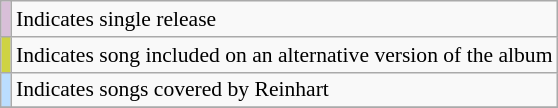<table class="wikitable sortable plainrowheaders" style="font-size:90%;">
<tr>
<td style="background-color:#D8BFD8"> </td>
<td>Indicates single release</td>
</tr>
<tr>
<td style="background-color:#ced343"> </td>
<td>Indicates song included on an alternative version of the album</td>
</tr>
<tr>
<td style="background-color:#bbddff"></td>
<td>Indicates songs covered by Reinhart</td>
</tr>
<tr>
</tr>
</table>
